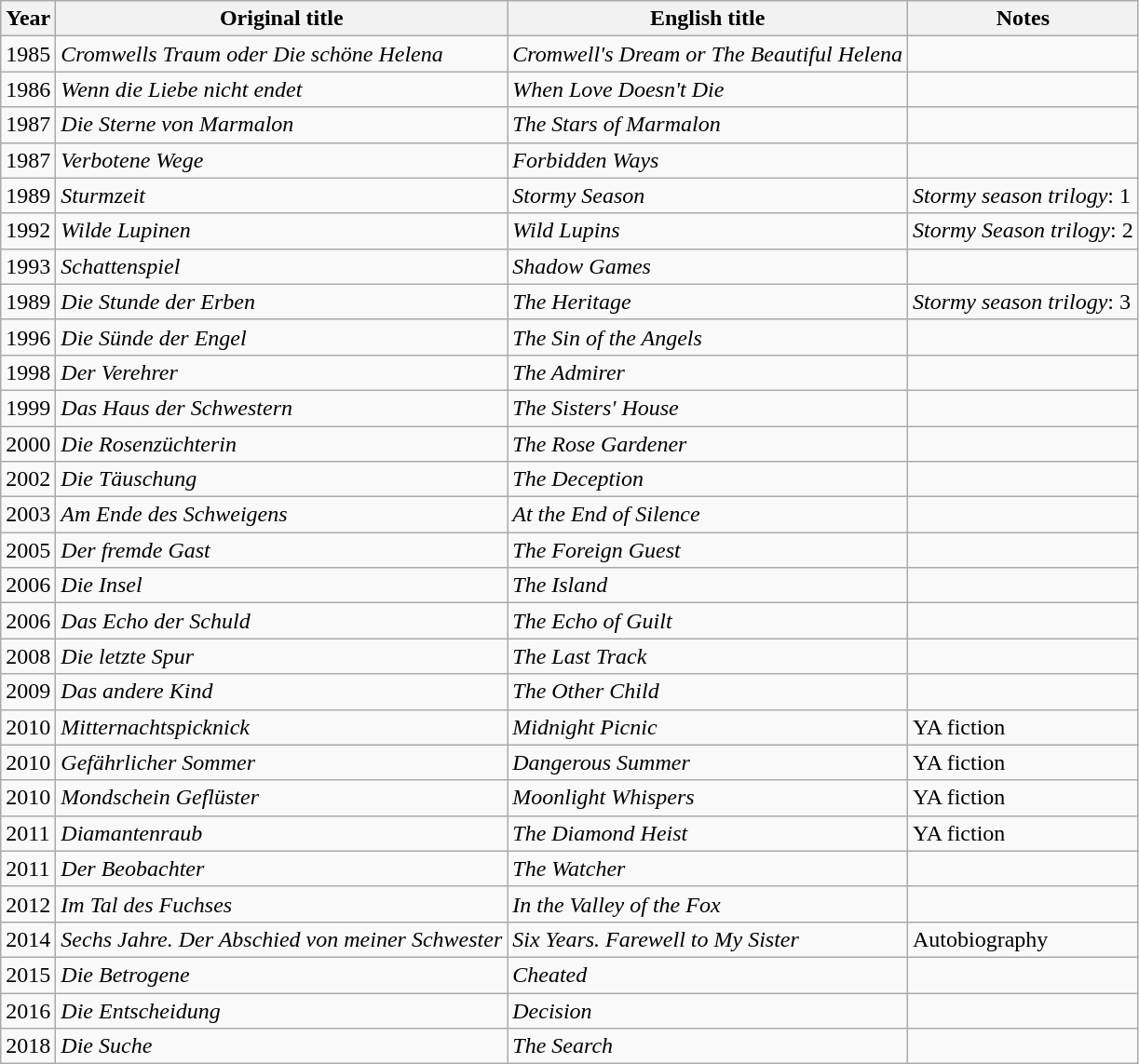<table class="wikitable sortable">
<tr>
<th>Year</th>
<th>Original title</th>
<th>English title</th>
<th>Notes</th>
</tr>
<tr>
<td>1985</td>
<td><em>Cromwells Traum oder Die schöne Helena</em></td>
<td><em>Cromwell's Dream or The Beautiful Helena</em></td>
<td></td>
</tr>
<tr>
<td>1986</td>
<td><em>Wenn die Liebe nicht endet</em></td>
<td><em>When Love Doesn't Die</em></td>
<td></td>
</tr>
<tr>
<td>1987</td>
<td><em>Die Sterne von Marmalon</em></td>
<td><em>The Stars of Marmalon</em></td>
<td></td>
</tr>
<tr>
<td>1987</td>
<td><em>Verbotene Wege</em></td>
<td><em>Forbidden Ways</em></td>
<td></td>
</tr>
<tr>
<td>1989</td>
<td><em>Sturmzeit</em></td>
<td><em>Stormy Season</em></td>
<td><em>Stormy season trilogy</em>: 1</td>
</tr>
<tr>
<td>1992</td>
<td><em>Wilde Lupinen</em></td>
<td><em>Wild Lupins</em></td>
<td><em>Stormy Season trilogy</em>: 2</td>
</tr>
<tr>
<td>1993</td>
<td><em>Schattenspiel</em></td>
<td><em>Shadow Games</em></td>
<td></td>
</tr>
<tr>
<td>1989</td>
<td><em>Die Stunde der Erben</em></td>
<td><em>The Heritage</em></td>
<td><em>Stormy season trilogy</em>: 3</td>
</tr>
<tr>
<td>1996</td>
<td><em>Die Sünde der Engel</em></td>
<td><em>The Sin of the Angels</em></td>
<td></td>
</tr>
<tr>
<td>1998</td>
<td><em>Der Verehrer</em></td>
<td><em>The Admirer</em></td>
<td></td>
</tr>
<tr>
<td>1999</td>
<td><em>Das Haus der Schwestern</em></td>
<td><em>The Sisters' House</em></td>
<td></td>
</tr>
<tr>
<td>2000</td>
<td><em>Die Rosenzüchterin</em></td>
<td><em>The Rose Gardener</em></td>
<td></td>
</tr>
<tr>
<td>2002</td>
<td><em>Die Täuschung</em></td>
<td><em>The Deception</em></td>
<td></td>
</tr>
<tr>
<td>2003</td>
<td><em>Am Ende des Schweigens</em></td>
<td><em>At the End of Silence</em></td>
<td></td>
</tr>
<tr>
<td>2005</td>
<td><em>Der fremde Gast</em></td>
<td><em>The Foreign Guest</em></td>
<td></td>
</tr>
<tr>
<td>2006</td>
<td><em>Die Insel</em></td>
<td><em>The Island</em></td>
<td></td>
</tr>
<tr>
<td>2006</td>
<td><em>Das Echo der Schuld</em></td>
<td><em>The Echo of Guilt</em></td>
<td></td>
</tr>
<tr>
<td>2008</td>
<td><em>Die letzte Spur</em></td>
<td><em>The Last Track</em></td>
<td></td>
</tr>
<tr>
<td>2009</td>
<td><em>Das andere Kind</em></td>
<td><em>The Other Child</em></td>
<td></td>
</tr>
<tr>
<td>2010</td>
<td><em>Mitternachtspicknick</em></td>
<td><em>Midnight Picnic</em></td>
<td>YA fiction</td>
</tr>
<tr>
<td>2010</td>
<td><em>Gefährlicher Sommer</em></td>
<td><em>Dangerous Summer</em></td>
<td>YA fiction</td>
</tr>
<tr>
<td>2010</td>
<td><em>Mondschein Geflüster</em></td>
<td><em>Moonlight Whispers</em></td>
<td>YA fiction</td>
</tr>
<tr>
<td>2011</td>
<td><em>Diamantenraub</em></td>
<td><em>The Diamond Heist</em></td>
<td>YA fiction</td>
</tr>
<tr>
<td>2011</td>
<td><em>Der Beobachter</em></td>
<td><em>The Watcher</em></td>
<td></td>
</tr>
<tr>
<td>2012</td>
<td><em>Im Tal des Fuchses</em></td>
<td><em>In the Valley of the Fox</em> </td>
<td></td>
</tr>
<tr>
<td>2014</td>
<td><em>Sechs Jahre. Der Abschied von meiner Schwester</em></td>
<td><em>Six Years. Farewell to My Sister</em></td>
<td>Autobiography</td>
</tr>
<tr>
<td>2015</td>
<td><em>Die Betrogene</em></td>
<td><em>Cheated</em> </td>
<td></td>
</tr>
<tr>
<td>2016</td>
<td><em>Die Entscheidung</em></td>
<td><em>Decision</em></td>
<td></td>
</tr>
<tr>
<td>2018</td>
<td><em>Die Suche</em></td>
<td><em>The Search</em></td>
<td></td>
</tr>
</table>
